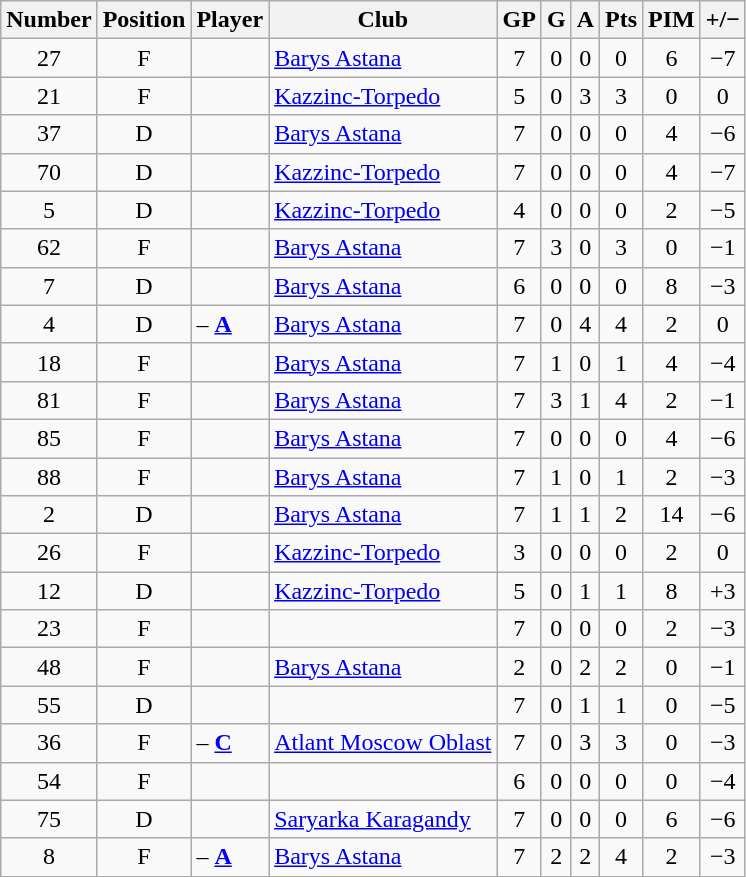<table class="wikitable sortable" style="text-align: center;">
<tr>
<th scope="col">Number</th>
<th scope="col">Position</th>
<th scope="col">Player</th>
<th scope="col">Club</th>
<th scope="col">GP</th>
<th scope="col">G</th>
<th scope="col">A</th>
<th scope="col">Pts</th>
<th scope="col">PIM</th>
<th scope="col">+/−</th>
</tr>
<tr>
<td>27</td>
<td>F</td>
<td scope="row" align=left></td>
<td align=left><a href='#'>Barys Astana</a></td>
<td>7</td>
<td>0</td>
<td>0</td>
<td>0</td>
<td>6</td>
<td>−7</td>
</tr>
<tr>
<td>21</td>
<td>F</td>
<td scope="row" align=left></td>
<td align=left><a href='#'>Kazzinc-Torpedo</a></td>
<td>5</td>
<td>0</td>
<td>3</td>
<td>3</td>
<td>0</td>
<td>0</td>
</tr>
<tr>
<td>37</td>
<td>D</td>
<td scope="row" align=left></td>
<td align=left><a href='#'>Barys Astana</a></td>
<td>7</td>
<td>0</td>
<td>0</td>
<td>0</td>
<td>4</td>
<td>−6</td>
</tr>
<tr>
<td>70</td>
<td>D</td>
<td scope="row" align=left></td>
<td align=left><a href='#'>Kazzinc-Torpedo</a></td>
<td>7</td>
<td>0</td>
<td>0</td>
<td>0</td>
<td>4</td>
<td>−7</td>
</tr>
<tr>
<td>5</td>
<td>D</td>
<td scope="row" align=left></td>
<td align=left><a href='#'>Kazzinc-Torpedo</a></td>
<td>4</td>
<td>0</td>
<td>0</td>
<td>0</td>
<td>2</td>
<td>−5</td>
</tr>
<tr>
<td>62</td>
<td>F</td>
<td scope="row" align=left></td>
<td align=left><a href='#'>Barys Astana</a></td>
<td>7</td>
<td>3</td>
<td>0</td>
<td>3</td>
<td>0</td>
<td>−1</td>
</tr>
<tr>
<td>7</td>
<td>D</td>
<td scope="row" align=left></td>
<td align=left><a href='#'>Barys Astana</a></td>
<td>6</td>
<td>0</td>
<td>0</td>
<td>0</td>
<td>8</td>
<td>−3</td>
</tr>
<tr>
<td>4</td>
<td>D</td>
<td scope="row" align=left> – <strong><a href='#'>A</a></strong></td>
<td align=left><a href='#'>Barys Astana</a></td>
<td>7</td>
<td>0</td>
<td>4</td>
<td>4</td>
<td>2</td>
<td>0</td>
</tr>
<tr>
<td>18</td>
<td>F</td>
<td scope="row" align=left></td>
<td align=left><a href='#'>Barys Astana</a></td>
<td>7</td>
<td>1</td>
<td>0</td>
<td>1</td>
<td>4</td>
<td>−4</td>
</tr>
<tr>
<td>81</td>
<td>F</td>
<td scope="row" align=left></td>
<td align=left><a href='#'>Barys Astana</a></td>
<td>7</td>
<td>3</td>
<td>1</td>
<td>4</td>
<td>2</td>
<td>−1</td>
</tr>
<tr>
<td>85</td>
<td>F</td>
<td scope="row" align=left></td>
<td align=left><a href='#'>Barys Astana</a></td>
<td>7</td>
<td>0</td>
<td>0</td>
<td>0</td>
<td>4</td>
<td>−6</td>
</tr>
<tr>
<td>88</td>
<td>F</td>
<td scope="row" align=left></td>
<td align=left><a href='#'>Barys Astana</a></td>
<td>7</td>
<td>1</td>
<td>0</td>
<td>1</td>
<td>2</td>
<td>−3</td>
</tr>
<tr>
<td>2</td>
<td>D</td>
<td scope="row" align=left></td>
<td align=left><a href='#'>Barys Astana</a></td>
<td>7</td>
<td>1</td>
<td>1</td>
<td>2</td>
<td>14</td>
<td>−6</td>
</tr>
<tr>
<td>26</td>
<td>F</td>
<td scope="row" align=left></td>
<td align=left><a href='#'>Kazzinc-Torpedo</a></td>
<td>3</td>
<td>0</td>
<td>0</td>
<td>0</td>
<td>2</td>
<td>0</td>
</tr>
<tr>
<td>12</td>
<td>D</td>
<td scope="row" align=left></td>
<td align=left><a href='#'>Kazzinc-Torpedo</a></td>
<td>5</td>
<td>0</td>
<td>1</td>
<td>1</td>
<td>8</td>
<td>+3</td>
</tr>
<tr>
<td>23</td>
<td>F</td>
<td scope="row" align=left></td>
<td align=left></td>
<td>7</td>
<td>0</td>
<td>0</td>
<td>0</td>
<td>2</td>
<td>−3</td>
</tr>
<tr>
<td>48</td>
<td>F</td>
<td scope="row" align=left></td>
<td align=left><a href='#'>Barys Astana</a></td>
<td>2</td>
<td>0</td>
<td>2</td>
<td>2</td>
<td>0</td>
<td>−1</td>
</tr>
<tr>
<td>55</td>
<td>D</td>
<td scope="row" align=left></td>
<td align=left></td>
<td>7</td>
<td>0</td>
<td>1</td>
<td>1</td>
<td>0</td>
<td>−5</td>
</tr>
<tr>
<td>36</td>
<td>F</td>
<td scope="row" align=left> – <strong><a href='#'>C</a></strong></td>
<td align=left><a href='#'>Atlant Moscow Oblast</a></td>
<td>7</td>
<td>0</td>
<td>3</td>
<td>3</td>
<td>0</td>
<td>−3</td>
</tr>
<tr>
<td>54</td>
<td>F</td>
<td scope="row" align=left></td>
<td align=left></td>
<td>6</td>
<td>0</td>
<td>0</td>
<td>0</td>
<td>0</td>
<td>−4</td>
</tr>
<tr>
<td>75</td>
<td>D</td>
<td scope="row" align=left></td>
<td align=left><a href='#'>Saryarka Karagandy</a></td>
<td>7</td>
<td>0</td>
<td>0</td>
<td>0</td>
<td>6</td>
<td>−6</td>
</tr>
<tr>
<td>8</td>
<td>F</td>
<td scope="row" align=left> – <strong><a href='#'>A</a></strong></td>
<td align=left><a href='#'>Barys Astana</a></td>
<td>7</td>
<td>2</td>
<td>2</td>
<td>4</td>
<td>2</td>
<td>−3</td>
</tr>
</table>
